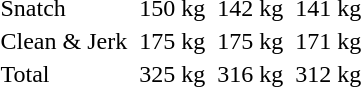<table>
<tr>
<td>Snatch</td>
<td></td>
<td>150 kg</td>
<td></td>
<td>142 kg</td>
<td></td>
<td>141 kg</td>
</tr>
<tr>
<td>Clean & Jerk</td>
<td></td>
<td>175 kg</td>
<td></td>
<td>175 kg</td>
<td></td>
<td>171 kg</td>
</tr>
<tr>
<td>Total</td>
<td></td>
<td>325 kg</td>
<td></td>
<td>316 kg</td>
<td></td>
<td>312 kg</td>
</tr>
</table>
